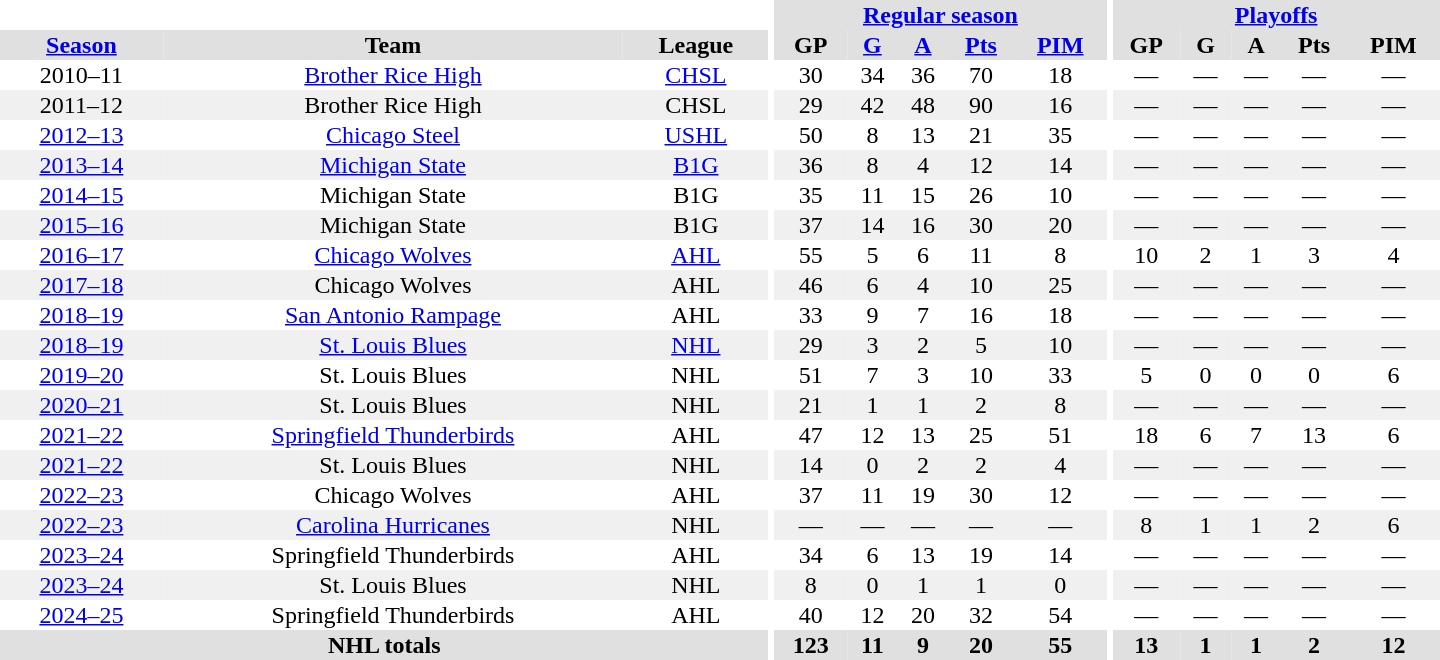<table border="0" cellpadding="1" cellspacing="0" style="text-align:center; width:60em">
<tr bgcolor="#e0e0e0">
<th colspan="3" bgcolor="#ffffff"></th>
<th rowspan="99" bgcolor="#ffffff"></th>
<th colspan="5"><a href='#'>Regular season</a></th>
<th rowspan="99" bgcolor="#ffffff"></th>
<th colspan="5"><a href='#'>Playoffs</a></th>
</tr>
<tr bgcolor="#e0e0e0">
<th><a href='#'>Season</a></th>
<th>Team</th>
<th>League</th>
<th>GP</th>
<th><a href='#'>G</a></th>
<th><a href='#'>A</a></th>
<th><a href='#'>Pts</a></th>
<th><a href='#'>PIM</a></th>
<th>GP</th>
<th>G</th>
<th>A</th>
<th>Pts</th>
<th>PIM</th>
</tr>
<tr>
<td>2010–11</td>
<td><a href='#'>Brother Rice High</a></td>
<td><a href='#'>CHSL</a></td>
<td>30</td>
<td>34</td>
<td>36</td>
<td>70</td>
<td>18</td>
<td>—</td>
<td>—</td>
<td>—</td>
<td>—</td>
<td>—</td>
</tr>
<tr bgcolor="#f0f0f0">
<td>2011–12</td>
<td>Brother Rice High</td>
<td>CHSL</td>
<td>29</td>
<td>42</td>
<td>48</td>
<td>90</td>
<td>16</td>
<td>—</td>
<td>—</td>
<td>—</td>
<td>—</td>
<td>—</td>
</tr>
<tr>
<td><a href='#'>2012–13</a></td>
<td><a href='#'>Chicago Steel</a></td>
<td><a href='#'>USHL</a></td>
<td>50</td>
<td>8</td>
<td>13</td>
<td>21</td>
<td>35</td>
<td>—</td>
<td>—</td>
<td>—</td>
<td>—</td>
<td>—</td>
</tr>
<tr bgcolor="#f0f0f0">
<td><a href='#'>2013–14</a></td>
<td><a href='#'>Michigan State</a></td>
<td><a href='#'>B1G</a></td>
<td>36</td>
<td>8</td>
<td>4</td>
<td>12</td>
<td>14</td>
<td>—</td>
<td>—</td>
<td>—</td>
<td>—</td>
<td>—</td>
</tr>
<tr>
<td><a href='#'>2014–15</a></td>
<td>Michigan State</td>
<td>B1G</td>
<td>35</td>
<td>11</td>
<td>15</td>
<td>26</td>
<td>10</td>
<td>—</td>
<td>—</td>
<td>—</td>
<td>—</td>
<td>—</td>
</tr>
<tr bgcolor="#f0f0f0">
<td><a href='#'>2015–16</a></td>
<td>Michigan State</td>
<td>B1G</td>
<td>37</td>
<td>14</td>
<td>16</td>
<td>30</td>
<td>20</td>
<td>—</td>
<td>—</td>
<td>—</td>
<td>—</td>
<td>—</td>
</tr>
<tr>
<td><a href='#'>2016–17</a></td>
<td><a href='#'>Chicago Wolves</a></td>
<td><a href='#'>AHL</a></td>
<td>55</td>
<td>5</td>
<td>6</td>
<td>11</td>
<td>8</td>
<td>10</td>
<td>2</td>
<td>1</td>
<td>3</td>
<td>4</td>
</tr>
<tr bgcolor="#f0f0f0">
<td><a href='#'>2017–18</a></td>
<td>Chicago Wolves</td>
<td>AHL</td>
<td>46</td>
<td>6</td>
<td>4</td>
<td>10</td>
<td>25</td>
<td>—</td>
<td>—</td>
<td>—</td>
<td>—</td>
<td>—</td>
</tr>
<tr>
<td><a href='#'>2018–19</a></td>
<td><a href='#'>San Antonio Rampage</a></td>
<td>AHL</td>
<td>33</td>
<td>9</td>
<td>7</td>
<td>16</td>
<td>18</td>
<td>—</td>
<td>—</td>
<td>—</td>
<td>—</td>
<td>—</td>
</tr>
<tr bgcolor="#f0f0f0">
<td><a href='#'>2018–19</a></td>
<td><a href='#'>St. Louis Blues</a></td>
<td><a href='#'>NHL</a></td>
<td>29</td>
<td>3</td>
<td>2</td>
<td>5</td>
<td>10</td>
<td>—</td>
<td>—</td>
<td>—</td>
<td>—</td>
<td>—</td>
</tr>
<tr>
<td><a href='#'>2019–20</a></td>
<td>St. Louis Blues</td>
<td>NHL</td>
<td>51</td>
<td>7</td>
<td>3</td>
<td>10</td>
<td>33</td>
<td>5</td>
<td>0</td>
<td>0</td>
<td>0</td>
<td>6</td>
</tr>
<tr bgcolor="#f0f0f0">
<td><a href='#'>2020–21</a></td>
<td>St. Louis Blues</td>
<td>NHL</td>
<td>21</td>
<td>1</td>
<td>1</td>
<td>2</td>
<td>8</td>
<td>—</td>
<td>—</td>
<td>—</td>
<td>—</td>
<td>—</td>
</tr>
<tr>
<td><a href='#'>2021–22</a></td>
<td><a href='#'>Springfield Thunderbirds</a></td>
<td>AHL</td>
<td>47</td>
<td>12</td>
<td>13</td>
<td>25</td>
<td>51</td>
<td>18</td>
<td>6</td>
<td>7</td>
<td>13</td>
<td>6</td>
</tr>
<tr bgcolor="#f0f0f0">
<td><a href='#'>2021–22</a></td>
<td>St. Louis Blues</td>
<td>NHL</td>
<td>14</td>
<td>0</td>
<td>2</td>
<td>2</td>
<td>4</td>
<td>—</td>
<td>—</td>
<td>—</td>
<td>—</td>
<td>—</td>
</tr>
<tr>
<td><a href='#'>2022–23</a></td>
<td>Chicago Wolves</td>
<td>AHL</td>
<td>37</td>
<td>11</td>
<td>19</td>
<td>30</td>
<td>12</td>
<td>—</td>
<td>—</td>
<td>—</td>
<td>—</td>
<td>—</td>
</tr>
<tr bgcolor="#f0f0f0">
<td><a href='#'>2022–23</a></td>
<td><a href='#'>Carolina Hurricanes</a></td>
<td>NHL</td>
<td>—</td>
<td>—</td>
<td>—</td>
<td>—</td>
<td>—</td>
<td>8</td>
<td>1</td>
<td>1</td>
<td>2</td>
<td>6</td>
</tr>
<tr>
<td><a href='#'>2023–24</a></td>
<td>Springfield Thunderbirds</td>
<td>AHL</td>
<td>34</td>
<td>6</td>
<td>13</td>
<td>19</td>
<td>14</td>
<td>—</td>
<td>—</td>
<td>—</td>
<td>—</td>
<td>—</td>
</tr>
<tr bgcolor="#f0f0f0">
<td><a href='#'>2023–24</a></td>
<td>St. Louis Blues</td>
<td>NHL</td>
<td>8</td>
<td>0</td>
<td>1</td>
<td>1</td>
<td>0</td>
<td>—</td>
<td>—</td>
<td>—</td>
<td>—</td>
<td>—</td>
</tr>
<tr>
<td><a href='#'>2024–25</a></td>
<td>Springfield Thunderbirds</td>
<td>AHL</td>
<td>40</td>
<td>12</td>
<td>20</td>
<td>32</td>
<td>54</td>
<td>—</td>
<td>—</td>
<td>—</td>
<td>—</td>
<td>—</td>
</tr>
<tr bgcolor="#e0e0e0">
<th colspan="3">NHL totals</th>
<th>123</th>
<th>11</th>
<th>9</th>
<th>20</th>
<th>55</th>
<th>13</th>
<th>1</th>
<th>1</th>
<th>2</th>
<th>12</th>
</tr>
</table>
